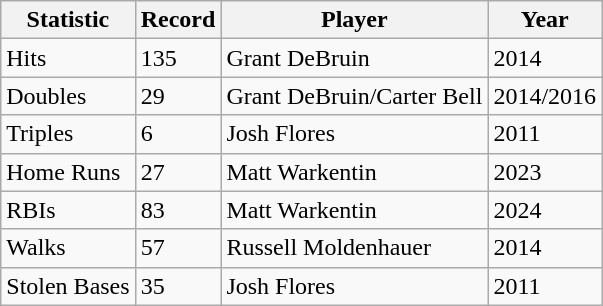<table class="wikitable">
<tr>
<th>Statistic</th>
<th>Record</th>
<th>Player</th>
<th>Year</th>
</tr>
<tr>
<td>Hits</td>
<td>135</td>
<td>Grant DeBruin</td>
<td>2014</td>
</tr>
<tr>
<td>Doubles</td>
<td>29</td>
<td>Grant DeBruin/Carter Bell</td>
<td>2014/2016</td>
</tr>
<tr>
<td>Triples</td>
<td>6</td>
<td>Josh Flores</td>
<td>2011</td>
</tr>
<tr>
<td>Home Runs</td>
<td>27</td>
<td>Matt Warkentin</td>
<td>2023</td>
</tr>
<tr>
<td>RBIs</td>
<td>83</td>
<td>Matt Warkentin</td>
<td>2024</td>
</tr>
<tr>
<td>Walks</td>
<td>57</td>
<td>Russell Moldenhauer</td>
<td>2014</td>
</tr>
<tr>
<td>Stolen Bases</td>
<td>35</td>
<td>Josh Flores</td>
<td>2011</td>
</tr>
</table>
